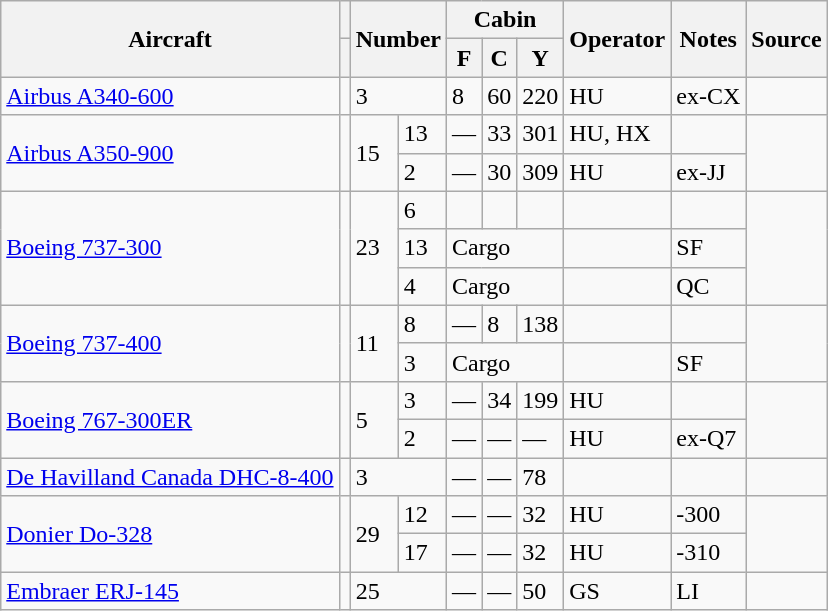<table class="wikitable">
<tr>
<th rowspan="2">Aircraft</th>
<th></th>
<th colspan="2" rowspan="2">Number</th>
<th colspan="3">Cabin</th>
<th rowspan="2">Operator</th>
<th rowspan="2">Notes</th>
<th rowspan="2">Source</th>
</tr>
<tr>
<th></th>
<th>F</th>
<th>C</th>
<th>Y</th>
</tr>
<tr>
<td><a href='#'>Airbus A340-600</a></td>
<td></td>
<td colspan="2">3</td>
<td>8</td>
<td>60</td>
<td>220</td>
<td>HU</td>
<td>ex-CX</td>
<td></td>
</tr>
<tr>
<td rowspan="2"><a href='#'>Airbus A350-900</a></td>
<td rowspan="2"></td>
<td rowspan="2">15</td>
<td>13</td>
<td>—</td>
<td>33</td>
<td>301</td>
<td>HU, HX</td>
<td></td>
<td rowspan="2"></td>
</tr>
<tr>
<td>2</td>
<td>—</td>
<td>30</td>
<td>309</td>
<td>HU</td>
<td>ex-JJ</td>
</tr>
<tr>
<td rowspan="3"><a href='#'>Boeing 737-300</a></td>
<td rowspan="3"></td>
<td rowspan="3">23</td>
<td>6</td>
<td></td>
<td></td>
<td></td>
<td></td>
<td></td>
<td rowspan="3"></td>
</tr>
<tr>
<td>13</td>
<td colspan="3">Cargo</td>
<td></td>
<td>SF</td>
</tr>
<tr>
<td>4</td>
<td colspan="3">Cargo</td>
<td></td>
<td>QC</td>
</tr>
<tr>
<td rowspan="2"><a href='#'>Boeing 737-400</a></td>
<td rowspan="2"></td>
<td rowspan="2">11</td>
<td>8</td>
<td>—</td>
<td>8</td>
<td>138</td>
<td></td>
<td></td>
<td rowspan="2"></td>
</tr>
<tr>
<td>3</td>
<td colspan="3">Cargo</td>
<td></td>
<td>SF</td>
</tr>
<tr>
<td rowspan="2"><a href='#'>Boeing 767-300ER</a></td>
<td rowspan="2"></td>
<td rowspan="2">5</td>
<td>3</td>
<td>—</td>
<td>34</td>
<td>199</td>
<td>HU</td>
<td></td>
<td rowspan="2"></td>
</tr>
<tr>
<td>2</td>
<td>—</td>
<td>—</td>
<td>—</td>
<td>HU</td>
<td>ex-Q7</td>
</tr>
<tr>
<td><a href='#'>De Havilland Canada DHC-8-400</a></td>
<td></td>
<td colspan="2">3</td>
<td>—</td>
<td>—</td>
<td>78</td>
<td></td>
<td></td>
<td></td>
</tr>
<tr>
<td rowspan="2"><a href='#'>Donier Do-328</a></td>
<td rowspan="2"></td>
<td rowspan="2">29</td>
<td>12</td>
<td>—</td>
<td>—</td>
<td>32</td>
<td>HU</td>
<td>-300</td>
<td rowspan="2"></td>
</tr>
<tr>
<td>17</td>
<td>—</td>
<td>—</td>
<td>32</td>
<td>HU</td>
<td>-310</td>
</tr>
<tr>
<td><a href='#'>Embraer ERJ-145</a></td>
<td></td>
<td colspan="2">25</td>
<td>—</td>
<td>—</td>
<td>50</td>
<td>GS</td>
<td>LI</td>
<td></td>
</tr>
</table>
